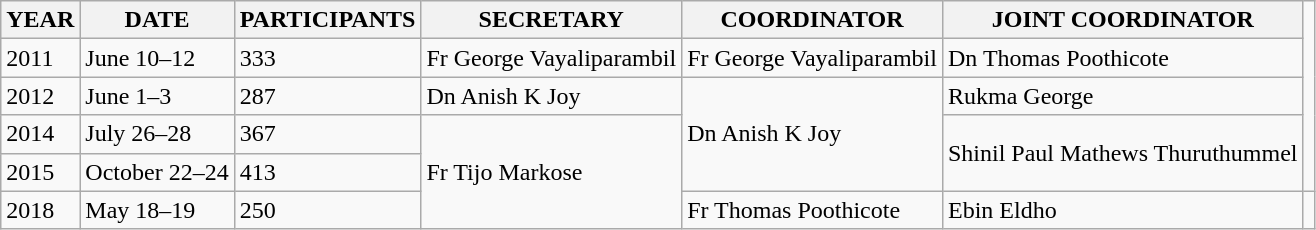<table class="wikitable">
<tr>
<th>YEAR</th>
<th>DATE</th>
<th>PARTICIPANTS</th>
<th>SECRETARY</th>
<th>COORDINATOR</th>
<th>JOINT COORDINATOR</th>
</tr>
<tr>
<td>2011</td>
<td>June 10–12</td>
<td>333</td>
<td>Fr George Vayaliparambil</td>
<td>Fr George Vayaliparambil</td>
<td>Dn Thomas Poothicote</td>
</tr>
<tr>
<td>2012</td>
<td>June 1–3</td>
<td>287</td>
<td>Dn Anish K Joy</td>
<td rowspan="3">Dn Anish K Joy</td>
<td>Rukma George</td>
</tr>
<tr>
<td>2014</td>
<td>July 26–28</td>
<td>367</td>
<td rowspan="3">Fr Tijo Markose</td>
<td rowspan="2">Shinil Paul Mathews Thuruthummel</td>
</tr>
<tr>
<td>2015</td>
<td>October 22–24</td>
<td>413</td>
</tr>
<tr>
<td>2018</td>
<td>May 18–19</td>
<td>250</td>
<td>Fr Thomas Poothicote</td>
<td>Ebin Eldho</td>
<td></td>
</tr>
</table>
